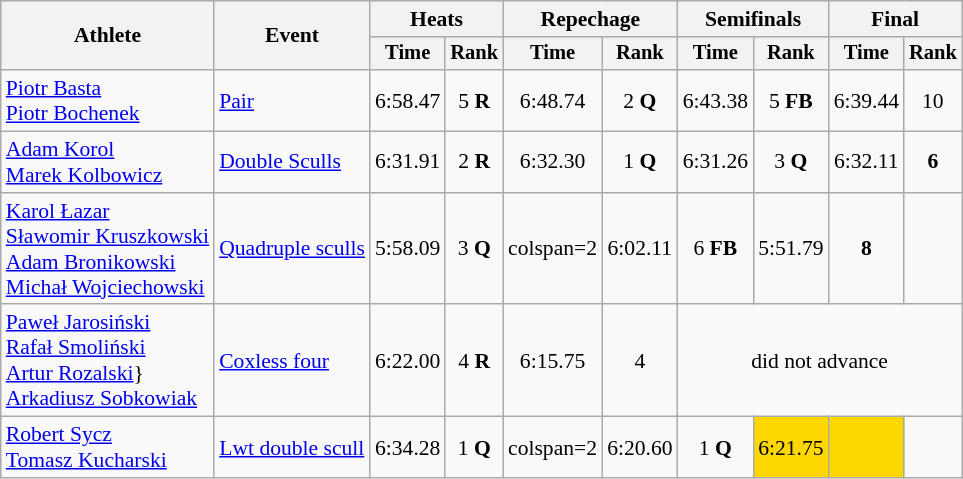<table class="wikitable" style="font-size:90%">
<tr>
<th rowspan="2">Athlete</th>
<th rowspan="2">Event</th>
<th colspan="2">Heats</th>
<th colspan="2">Repechage</th>
<th colspan="2">Semifinals</th>
<th colspan="2">Final</th>
</tr>
<tr style="font-size:95%">
<th>Time</th>
<th>Rank</th>
<th>Time</th>
<th>Rank</th>
<th>Time</th>
<th>Rank</th>
<th>Time</th>
<th>Rank</th>
</tr>
<tr align=center>
<td align=left><a href='#'>Piotr Basta</a><br><a href='#'>Piotr Bochenek</a></td>
<td align=left><a href='#'>Pair</a></td>
<td>6:58.47</td>
<td>5 <strong>R</strong></td>
<td>6:48.74</td>
<td>2 <strong>Q</strong></td>
<td>6:43.38</td>
<td>5 <strong>FB</strong></td>
<td>6:39.44</td>
<td>10</td>
</tr>
<tr align=center>
<td align=left><a href='#'>Adam Korol</a><br><a href='#'>Marek Kolbowicz</a></td>
<td align=left><a href='#'>Double Sculls</a></td>
<td>6:31.91</td>
<td>2 <strong>R</strong></td>
<td>6:32.30</td>
<td>1 <strong>Q</strong></td>
<td>6:31.26</td>
<td>3 <strong>Q</strong></td>
<td>6:32.11</td>
<td><strong>6</strong></td>
</tr>
<tr align=center>
<td align=left><a href='#'>Karol Łazar</a><br><a href='#'>Sławomir Kruszkowski</a><br><a href='#'>Adam Bronikowski</a><br><a href='#'>Michał Wojciechowski</a></td>
<td align=left><a href='#'>Quadruple sculls</a></td>
<td>5:58.09</td>
<td>3 <strong>Q</strong></td>
<td>colspan=2 </td>
<td>6:02.11</td>
<td>6 <strong>FB</strong></td>
<td>5:51.79</td>
<td><strong>8</strong></td>
</tr>
<tr align=center>
<td align=left><a href='#'>Paweł Jarosiński</a><br><a href='#'>Rafał Smoliński</a><br><a href='#'>Artur Rozalski</a>}<br><a href='#'>Arkadiusz Sobkowiak</a></td>
<td align=left><a href='#'>Coxless four</a></td>
<td>6:22.00</td>
<td>4 <strong>R</strong></td>
<td>6:15.75</td>
<td>4</td>
<td colspan=4>did not advance</td>
</tr>
<tr align=center>
<td align=left><a href='#'>Robert Sycz</a><br><a href='#'>Tomasz Kucharski</a></td>
<td align=left><a href='#'>Lwt double scull</a></td>
<td>6:34.28</td>
<td>1 <strong>Q</strong></td>
<td>colspan=2 </td>
<td>6:20.60</td>
<td>1 <strong>Q</strong></td>
<td align="center" bgcolor='gold'>6:21.75</td>
<td align="center" bgcolor='gold'></td>
</tr>
</table>
